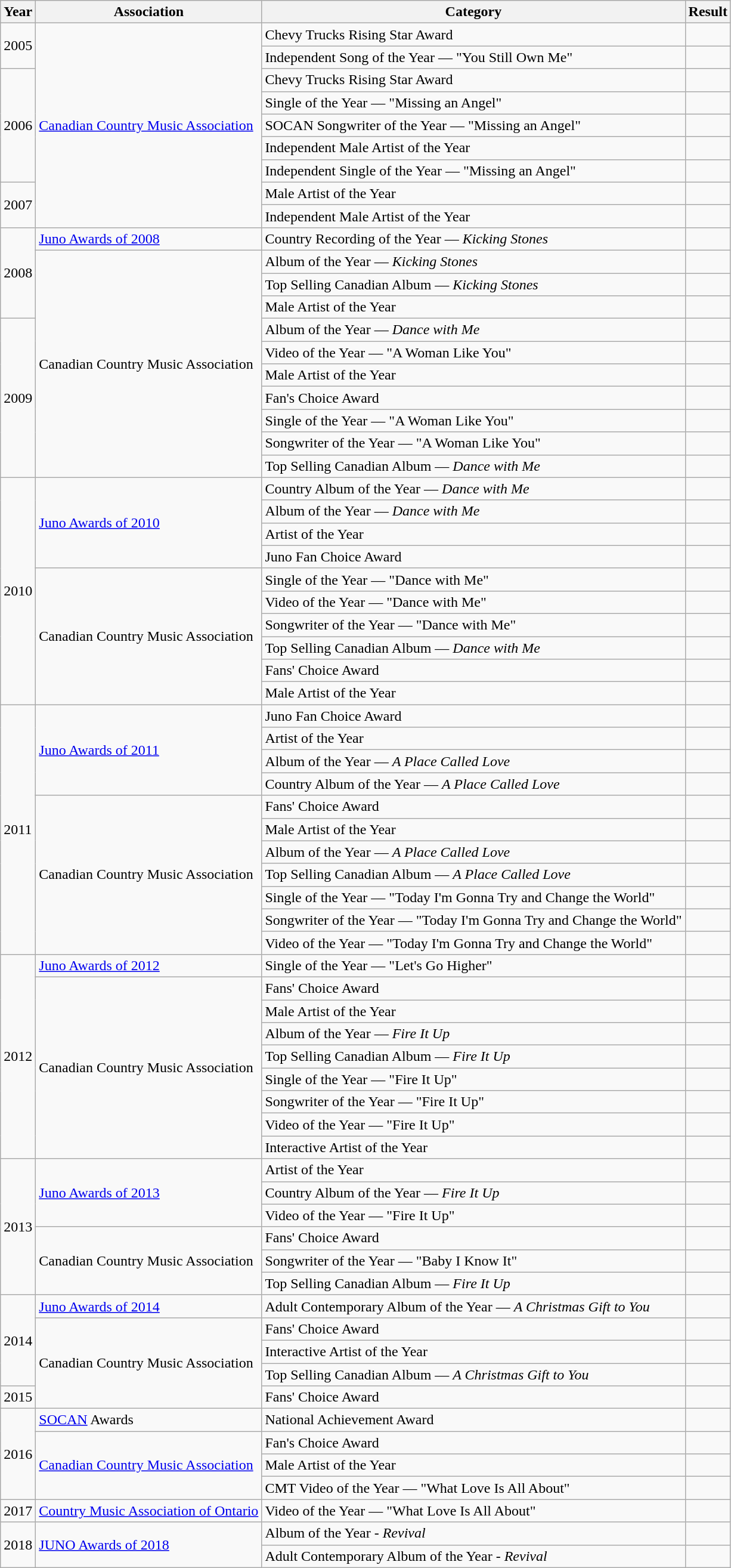<table class="wikitable">
<tr>
<th>Year</th>
<th>Association</th>
<th>Category</th>
<th>Result</th>
</tr>
<tr>
<td rowspan="2">2005</td>
<td rowspan="9"><a href='#'>Canadian Country Music Association</a></td>
<td>Chevy Trucks Rising Star Award</td>
<td></td>
</tr>
<tr>
<td>Independent Song of the Year — "You Still Own Me"</td>
<td></td>
</tr>
<tr>
<td rowspan="5">2006</td>
<td>Chevy Trucks Rising Star Award</td>
<td></td>
</tr>
<tr>
<td>Single of the Year — "Missing an Angel"</td>
<td></td>
</tr>
<tr>
<td>SOCAN Songwriter of the Year — "Missing an Angel"</td>
<td></td>
</tr>
<tr>
<td>Independent Male Artist of the Year</td>
<td></td>
</tr>
<tr>
<td>Independent Single of the Year — "Missing an Angel"</td>
<td></td>
</tr>
<tr>
<td rowspan="2">2007</td>
<td>Male Artist of the Year</td>
<td></td>
</tr>
<tr>
<td>Independent Male Artist of the Year</td>
<td></td>
</tr>
<tr>
<td rowspan="4">2008</td>
<td><a href='#'>Juno Awards of 2008</a></td>
<td>Country Recording of the Year — <em>Kicking Stones</em></td>
<td></td>
</tr>
<tr>
<td rowspan="10">Canadian Country Music Association</td>
<td>Album of the Year — <em>Kicking Stones</em></td>
<td></td>
</tr>
<tr>
<td>Top Selling Canadian Album — <em>Kicking Stones</em></td>
<td></td>
</tr>
<tr>
<td>Male Artist of the Year</td>
<td></td>
</tr>
<tr>
<td rowspan="7">2009</td>
<td>Album of the Year — <em>Dance with Me</em></td>
<td></td>
</tr>
<tr>
<td>Video of the Year — "A Woman Like You"</td>
<td></td>
</tr>
<tr>
<td>Male Artist of the Year</td>
<td></td>
</tr>
<tr>
<td>Fan's Choice Award</td>
<td></td>
</tr>
<tr>
<td>Single of the Year — "A Woman Like You"</td>
<td></td>
</tr>
<tr>
<td>Songwriter of the Year — "A Woman Like You"</td>
<td></td>
</tr>
<tr>
<td>Top Selling Canadian Album — <em>Dance with Me</em></td>
<td></td>
</tr>
<tr>
<td rowspan="10">2010</td>
<td rowspan="4"><a href='#'>Juno Awards of 2010</a></td>
<td>Country Album of the Year — <em>Dance with Me</em></td>
<td></td>
</tr>
<tr>
<td>Album of the Year — <em>Dance with Me</em></td>
<td></td>
</tr>
<tr>
<td>Artist of the Year</td>
<td></td>
</tr>
<tr>
<td>Juno Fan Choice Award</td>
<td></td>
</tr>
<tr>
<td rowspan="6">Canadian Country Music Association</td>
<td>Single of the Year — "Dance with Me"</td>
<td></td>
</tr>
<tr>
<td>Video of the Year — "Dance with Me"</td>
<td></td>
</tr>
<tr>
<td>Songwriter of the Year — "Dance with Me"</td>
<td></td>
</tr>
<tr>
<td>Top Selling Canadian Album — <em>Dance with Me</em></td>
<td></td>
</tr>
<tr>
<td>Fans' Choice Award</td>
<td></td>
</tr>
<tr>
<td>Male Artist of the Year</td>
<td></td>
</tr>
<tr>
<td rowspan="11">2011</td>
<td rowspan="4"><a href='#'>Juno Awards of 2011</a></td>
<td>Juno Fan Choice Award</td>
<td></td>
</tr>
<tr>
<td>Artist of the Year</td>
<td></td>
</tr>
<tr>
<td>Album of the Year — <em>A Place Called Love</em></td>
<td></td>
</tr>
<tr>
<td>Country Album of the Year — <em>A Place Called Love</em></td>
<td></td>
</tr>
<tr>
<td rowspan="7">Canadian Country Music Association</td>
<td>Fans' Choice Award</td>
<td></td>
</tr>
<tr>
<td>Male Artist of the Year</td>
<td></td>
</tr>
<tr>
<td>Album of the Year — <em>A Place Called Love</em></td>
<td></td>
</tr>
<tr>
<td>Top Selling Canadian Album — <em>A Place Called Love</em></td>
<td></td>
</tr>
<tr>
<td>Single of the Year — "Today I'm Gonna Try and Change the World"</td>
<td></td>
</tr>
<tr>
<td>Songwriter of the Year — "Today I'm Gonna Try and Change the World"</td>
<td></td>
</tr>
<tr>
<td>Video of the Year — "Today I'm Gonna Try and Change the World"</td>
<td></td>
</tr>
<tr>
<td rowspan="9">2012</td>
<td><a href='#'>Juno Awards of 2012</a></td>
<td>Single of the Year — "Let's Go Higher"</td>
<td></td>
</tr>
<tr>
<td rowspan="8">Canadian Country Music Association</td>
<td>Fans' Choice Award</td>
<td></td>
</tr>
<tr>
<td>Male Artist of the Year</td>
<td></td>
</tr>
<tr>
<td>Album of the Year — <em>Fire It Up</em></td>
<td></td>
</tr>
<tr>
<td>Top Selling Canadian Album — <em>Fire It Up</em></td>
<td></td>
</tr>
<tr>
<td>Single of the Year — "Fire It Up"</td>
<td></td>
</tr>
<tr>
<td>Songwriter of the Year — "Fire It Up"</td>
<td></td>
</tr>
<tr>
<td>Video of the Year — "Fire It Up"</td>
<td></td>
</tr>
<tr>
<td>Interactive Artist of the Year</td>
<td></td>
</tr>
<tr>
<td rowspan="6">2013</td>
<td rowspan="3"><a href='#'>Juno Awards of 2013</a></td>
<td>Artist of the Year</td>
<td></td>
</tr>
<tr>
<td>Country Album of the Year — <em>Fire It Up</em></td>
<td></td>
</tr>
<tr>
<td>Video of the Year — "Fire It Up"</td>
<td></td>
</tr>
<tr>
<td rowspan="3">Canadian Country Music Association</td>
<td>Fans' Choice Award</td>
<td></td>
</tr>
<tr>
<td>Songwriter of the Year — "Baby I Know It"</td>
<td></td>
</tr>
<tr>
<td>Top Selling Canadian Album — <em>Fire It Up</em></td>
<td></td>
</tr>
<tr>
<td rowspan="4">2014</td>
<td><a href='#'>Juno Awards of 2014</a></td>
<td>Adult Contemporary Album of the Year — <em>A Christmas Gift to You</em></td>
<td></td>
</tr>
<tr>
<td rowspan="4">Canadian Country Music Association</td>
<td>Fans' Choice Award</td>
<td></td>
</tr>
<tr>
<td>Interactive Artist of the Year</td>
<td></td>
</tr>
<tr>
<td>Top Selling Canadian Album — <em>A Christmas Gift to You</em></td>
<td></td>
</tr>
<tr>
<td>2015</td>
<td>Fans' Choice Award</td>
<td></td>
</tr>
<tr>
<td rowspan="4">2016</td>
<td><a href='#'>SOCAN</a> Awards</td>
<td>National Achievement Award</td>
<td></td>
</tr>
<tr>
<td rowspan="3"><a href='#'>Canadian Country Music Association</a></td>
<td>Fan's Choice Award</td>
<td></td>
</tr>
<tr>
<td>Male Artist of the Year</td>
<td></td>
</tr>
<tr>
<td>CMT Video of the Year — "What Love Is All About"</td>
<td></td>
</tr>
<tr>
<td>2017</td>
<td><a href='#'>Country Music Association of Ontario</a></td>
<td>Video of the Year — "What Love Is All About"</td>
<td></td>
</tr>
<tr>
<td rowspan="2">2018</td>
<td rowspan="2"><a href='#'>JUNO Awards of 2018</a></td>
<td Album of the Year - >Album of the Year - <em>Revival</em></td>
<td></td>
</tr>
<tr>
<td Adult Contemporary Album of the Year - >Adult Contemporary Album of the Year - <em>Revival</em></td>
<td></td>
</tr>
</table>
